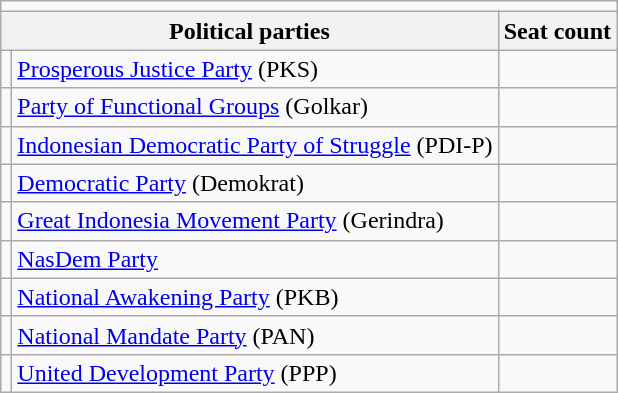<table class="wikitable">
<tr>
<td colspan="4"></td>
</tr>
<tr>
<th colspan="2">Political parties</th>
<th>Seat count</th>
</tr>
<tr>
<td bgcolor=></td>
<td><a href='#'>Prosperous Justice Party</a> (PKS)</td>
<td></td>
</tr>
<tr>
<td bgcolor=></td>
<td><a href='#'>Party of Functional Groups</a> (Golkar)</td>
<td></td>
</tr>
<tr>
<td bgcolor=></td>
<td><a href='#'>Indonesian Democratic Party of Struggle</a> (PDI-P)</td>
<td></td>
</tr>
<tr>
<td bgcolor=></td>
<td><a href='#'>Democratic Party</a> (Demokrat)</td>
<td></td>
</tr>
<tr>
<td bgcolor=></td>
<td><a href='#'>Great Indonesia Movement Party</a> (Gerindra)</td>
<td></td>
</tr>
<tr>
<td bgcolor=></td>
<td><a href='#'>NasDem Party</a></td>
<td></td>
</tr>
<tr>
<td bgcolor=></td>
<td><a href='#'>National Awakening Party</a> (PKB)</td>
<td></td>
</tr>
<tr>
<td bgcolor=></td>
<td><a href='#'>National Mandate Party</a> (PAN)</td>
<td></td>
</tr>
<tr>
<td bgcolor=></td>
<td><a href='#'>United Development Party</a> (PPP)</td>
<td></td>
</tr>
</table>
